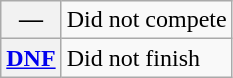<table class="wikitable">
<tr>
<th scope="row">—</th>
<td>Did not compete</td>
</tr>
<tr>
<th scope="row"><a href='#'>DNF</a></th>
<td>Did not finish</td>
</tr>
</table>
